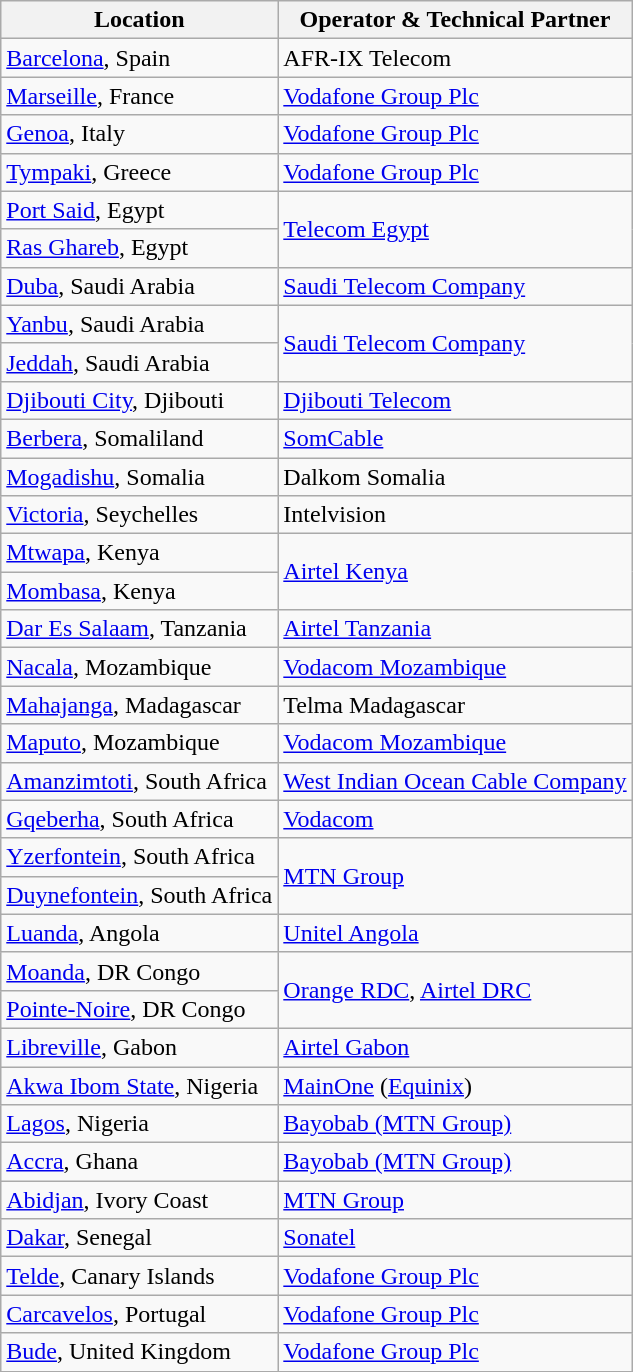<table class="wikitable">
<tr>
<th>Location</th>
<th>Operator & Technical Partner</th>
</tr>
<tr>
<td><a href='#'>Barcelona</a>, Spain</td>
<td>AFR-IX Telecom</td>
</tr>
<tr>
<td><a href='#'>Marseille</a>, France</td>
<td><a href='#'>Vodafone Group Plc</a></td>
</tr>
<tr>
<td><a href='#'>Genoa</a>, Italy</td>
<td><a href='#'>Vodafone Group Plc</a></td>
</tr>
<tr>
<td><a href='#'>Tympaki</a>, Greece</td>
<td><a href='#'>Vodafone Group Plc</a></td>
</tr>
<tr>
<td><a href='#'>Port Said</a>, Egypt</td>
<td rowspan="2"><a href='#'>Telecom Egypt</a></td>
</tr>
<tr>
<td><a href='#'>Ras Ghareb</a>, Egypt</td>
</tr>
<tr>
<td><a href='#'>Duba</a>, Saudi Arabia</td>
<td><a href='#'>Saudi Telecom Company</a></td>
</tr>
<tr>
<td><a href='#'>Yanbu</a>, Saudi Arabia</td>
<td rowspan="2"><a href='#'>Saudi Telecom Company</a></td>
</tr>
<tr>
<td><a href='#'>Jeddah</a>, Saudi Arabia</td>
</tr>
<tr>
<td><a href='#'>Djibouti City</a>, Djibouti</td>
<td><a href='#'>Djibouti Telecom</a></td>
</tr>
<tr>
<td><a href='#'>Berbera</a>, Somaliland</td>
<td><a href='#'>SomCable</a></td>
</tr>
<tr>
<td><a href='#'>Mogadishu</a>, Somalia</td>
<td>Dalkom Somalia</td>
</tr>
<tr>
<td><a href='#'>Victoria</a>, Seychelles</td>
<td>Intelvision</td>
</tr>
<tr>
<td><a href='#'>Mtwapa</a>, Kenya</td>
<td rowspan="2"><a href='#'>Airtel Kenya</a></td>
</tr>
<tr>
<td><a href='#'>Mombasa</a>, Kenya</td>
</tr>
<tr>
<td><a href='#'>Dar Es Salaam</a>, Tanzania</td>
<td><a href='#'>Airtel Tanzania</a></td>
</tr>
<tr>
<td><a href='#'>Nacala</a>, Mozambique</td>
<td><a href='#'>Vodacom Mozambique</a></td>
</tr>
<tr>
<td><a href='#'>Mahajanga</a>, Madagascar</td>
<td>Telma Madagascar</td>
</tr>
<tr>
<td><a href='#'>Maputo</a>, Mozambique</td>
<td><a href='#'>Vodacom Mozambique</a></td>
</tr>
<tr>
<td><a href='#'>Amanzimtoti</a>, South Africa</td>
<td><a href='#'>West Indian Ocean Cable Company</a></td>
</tr>
<tr>
<td><a href='#'>Gqeberha</a>, South Africa</td>
<td><a href='#'>Vodacom</a></td>
</tr>
<tr>
<td><a href='#'>Yzerfontein</a>, South Africa</td>
<td rowspan="2"><a href='#'>MTN Group</a></td>
</tr>
<tr>
<td><a href='#'>Duynefontein</a>, South Africa</td>
</tr>
<tr>
<td><a href='#'>Luanda</a>, Angola</td>
<td><a href='#'>Unitel Angola</a></td>
</tr>
<tr>
<td><a href='#'>Moanda</a>, DR Congo</td>
<td rowspan="2"><a href='#'>Orange RDC</a>, <a href='#'>Airtel DRC</a></td>
</tr>
<tr>
<td><a href='#'>Pointe-Noire</a>, DR Congo</td>
</tr>
<tr>
<td><a href='#'>Libreville</a>, Gabon</td>
<td><a href='#'>Airtel Gabon</a></td>
</tr>
<tr>
<td><a href='#'>Akwa Ibom State</a>, Nigeria</td>
<td><a href='#'>MainOne</a> (<a href='#'>Equinix</a>)</td>
</tr>
<tr>
<td><a href='#'>Lagos</a>, Nigeria</td>
<td><a href='#'>Bayobab (MTN Group)</a></td>
</tr>
<tr>
<td><a href='#'>Accra</a>, Ghana</td>
<td><a href='#'>Bayobab (MTN Group)</a></td>
</tr>
<tr>
<td><a href='#'>Abidjan</a>, Ivory Coast</td>
<td><a href='#'>MTN Group</a></td>
</tr>
<tr>
<td><a href='#'>Dakar</a>, Senegal</td>
<td><a href='#'>Sonatel</a></td>
</tr>
<tr>
<td><a href='#'>Telde</a>, Canary Islands</td>
<td><a href='#'>Vodafone Group Plc</a></td>
</tr>
<tr>
<td><a href='#'>Carcavelos</a>, Portugal</td>
<td><a href='#'>Vodafone Group Plc</a></td>
</tr>
<tr>
<td><a href='#'>Bude</a>, United Kingdom</td>
<td><a href='#'>Vodafone Group Plc</a></td>
</tr>
</table>
